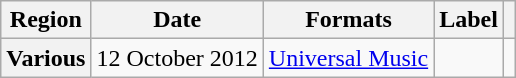<table class="wikitable plainrowheaders">
<tr>
<th scope="col">Region</th>
<th scope="col">Date</th>
<th scope="col">Formats</th>
<th scope="col">Label</th>
<th scope="col"></th>
</tr>
<tr>
<th scope="row">Various</th>
<td>12 October 2012</td>
<td><a href='#'>Universal Music</a></td>
<td></td>
<td></td>
</tr>
</table>
